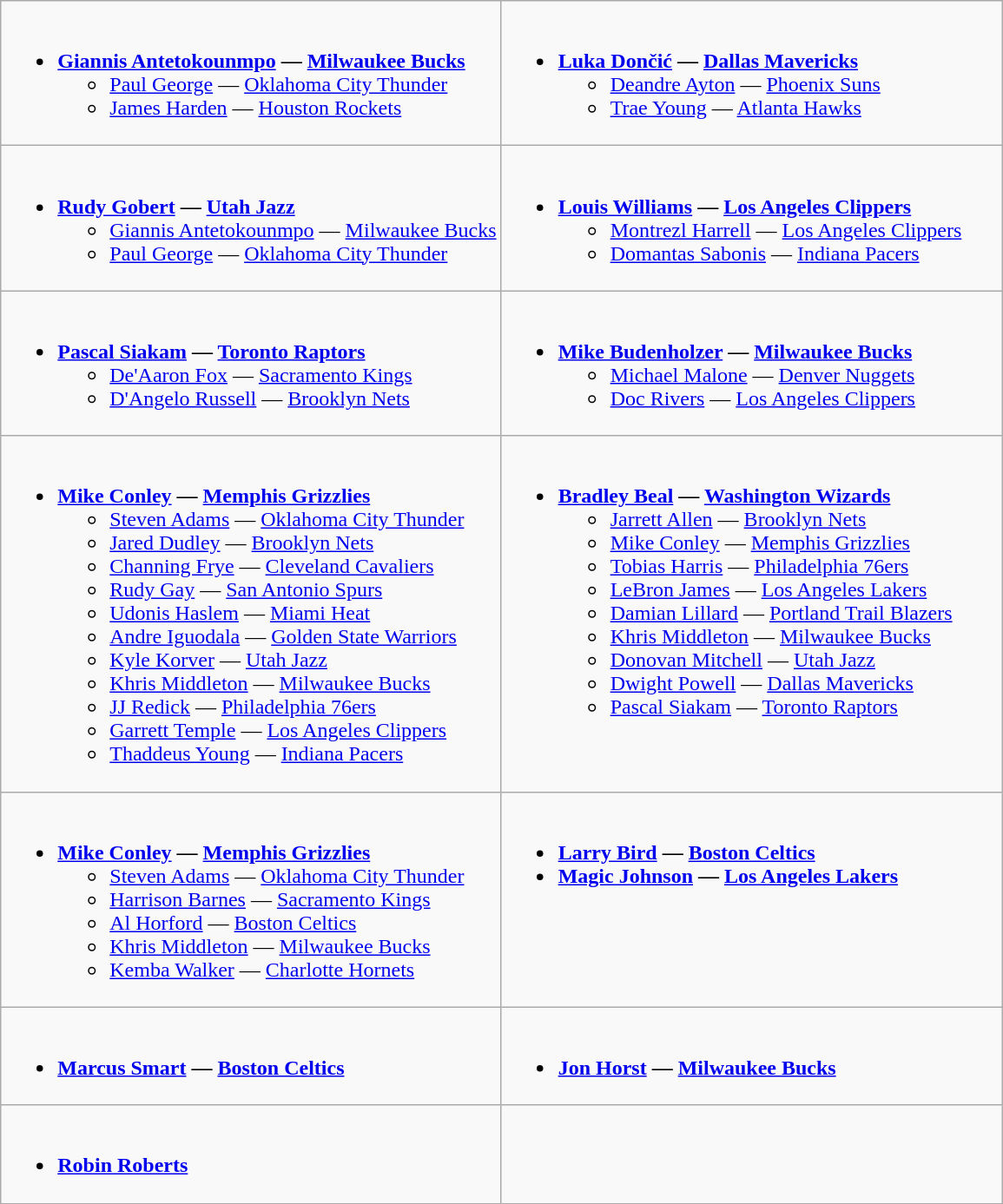<table class=wikitable>
<tr>
<td valign="top" width="50%"><br><ul><li><strong><a href='#'>Giannis Antetokounmpo</a> — <a href='#'>Milwaukee Bucks</a></strong><ul><li><a href='#'>Paul George</a> — <a href='#'>Oklahoma City Thunder</a></li><li><a href='#'>James Harden</a> — <a href='#'>Houston Rockets</a></li></ul></li></ul></td>
<td valign="top" width="50%"><br><ul><li><strong><a href='#'>Luka Dončić</a> — <a href='#'>Dallas Mavericks</a></strong><ul><li><a href='#'>Deandre Ayton</a> — <a href='#'>Phoenix Suns</a></li><li><a href='#'>Trae Young</a> — <a href='#'>Atlanta Hawks</a></li></ul></li></ul></td>
</tr>
<tr>
<td valign="top" width="50%"><br><ul><li><strong><a href='#'>Rudy Gobert</a> — <a href='#'>Utah Jazz</a></strong><ul><li><a href='#'>Giannis Antetokounmpo</a> — <a href='#'>Milwaukee Bucks</a></li><li><a href='#'>Paul George</a> — <a href='#'>Oklahoma City Thunder</a></li></ul></li></ul></td>
<td valign="top" width="50%"><br><ul><li><strong><a href='#'>Louis Williams</a> — <a href='#'>Los Angeles Clippers</a></strong><ul><li><a href='#'>Montrezl Harrell</a> — <a href='#'>Los Angeles Clippers</a></li><li><a href='#'>Domantas Sabonis</a> — <a href='#'>Indiana Pacers</a></li></ul></li></ul></td>
</tr>
<tr>
<td valign="top" width="50%"><br><ul><li><strong><a href='#'>Pascal Siakam</a> — <a href='#'>Toronto Raptors</a></strong><ul><li><a href='#'>De'Aaron Fox</a> — <a href='#'>Sacramento Kings</a></li><li><a href='#'>D'Angelo Russell</a> — <a href='#'>Brooklyn Nets</a></li></ul></li></ul></td>
<td valign="top" width="50%"><br><ul><li><strong><a href='#'>Mike Budenholzer</a> — <a href='#'>Milwaukee Bucks</a></strong><ul><li><a href='#'>Michael Malone</a> — <a href='#'>Denver Nuggets</a></li><li><a href='#'>Doc Rivers</a> — <a href='#'>Los Angeles Clippers</a></li></ul></li></ul></td>
</tr>
<tr>
<td valign="top" width="50%"><br><ul><li><strong><a href='#'>Mike Conley</a> — <a href='#'>Memphis Grizzlies</a></strong><ul><li><a href='#'>Steven Adams</a> — <a href='#'>Oklahoma City Thunder</a></li><li><a href='#'>Jared Dudley</a> — <a href='#'>Brooklyn Nets</a></li><li><a href='#'>Channing Frye</a> — <a href='#'>Cleveland Cavaliers</a></li><li><a href='#'>Rudy Gay</a> — <a href='#'>San Antonio Spurs</a></li><li><a href='#'>Udonis Haslem</a> — <a href='#'>Miami Heat</a></li><li><a href='#'>Andre Iguodala</a> — <a href='#'>Golden State Warriors</a></li><li><a href='#'>Kyle Korver</a> — <a href='#'>Utah Jazz</a></li><li><a href='#'>Khris Middleton</a> — <a href='#'>Milwaukee Bucks</a></li><li><a href='#'>JJ Redick</a> — <a href='#'>Philadelphia 76ers</a></li><li><a href='#'>Garrett Temple</a> — <a href='#'>Los Angeles Clippers</a></li><li><a href='#'>Thaddeus Young</a> — <a href='#'>Indiana Pacers</a></li></ul></li></ul></td>
<td valign="top" width="50%"><br><ul><li><strong><a href='#'>Bradley Beal</a> — <a href='#'>Washington Wizards</a></strong><ul><li><a href='#'>Jarrett Allen</a> — <a href='#'>Brooklyn Nets</a></li><li><a href='#'>Mike Conley</a> — <a href='#'>Memphis Grizzlies</a></li><li><a href='#'>Tobias Harris</a> — <a href='#'>Philadelphia 76ers</a></li><li><a href='#'>LeBron James</a> — <a href='#'>Los Angeles Lakers</a></li><li><a href='#'>Damian Lillard</a> — <a href='#'>Portland Trail Blazers</a></li><li><a href='#'>Khris Middleton</a> — <a href='#'>Milwaukee Bucks</a></li><li><a href='#'>Donovan Mitchell</a> — <a href='#'>Utah Jazz</a></li><li><a href='#'>Dwight Powell</a> — <a href='#'>Dallas Mavericks</a></li><li><a href='#'>Pascal Siakam</a> — <a href='#'>Toronto Raptors</a></li></ul></li></ul></td>
</tr>
<tr>
<td valign="top" width="50%"><br><ul><li><strong><a href='#'>Mike Conley</a> — <a href='#'>Memphis Grizzlies</a></strong><ul><li><a href='#'>Steven Adams</a> — <a href='#'>Oklahoma City Thunder</a></li><li><a href='#'>Harrison Barnes</a> — <a href='#'>Sacramento Kings</a></li><li><a href='#'>Al Horford</a> — <a href='#'>Boston Celtics</a></li><li><a href='#'>Khris Middleton</a> — <a href='#'>Milwaukee Bucks</a></li><li><a href='#'>Kemba Walker</a> — <a href='#'>Charlotte Hornets</a></li></ul></li></ul></td>
<td valign="top" width="50%"><br><ul><li><strong><a href='#'>Larry Bird</a> — <a href='#'>Boston Celtics</a></strong></li><li><strong><a href='#'>Magic Johnson</a> — <a href='#'>Los Angeles Lakers</a></strong></li></ul></td>
</tr>
<tr>
<td valign="top" width="50%"><br><ul><li><strong><a href='#'>Marcus Smart</a> — <a href='#'>Boston Celtics</a></strong></li></ul></td>
<td valign="top" width="50%"><br><ul><li><strong><a href='#'>Jon Horst</a> — <a href='#'>Milwaukee Bucks</a></strong></li></ul></td>
</tr>
<tr>
<td valign="top" width="50%"><br><ul><li><strong><a href='#'>Robin Roberts</a></strong></li></ul></td>
</tr>
</table>
